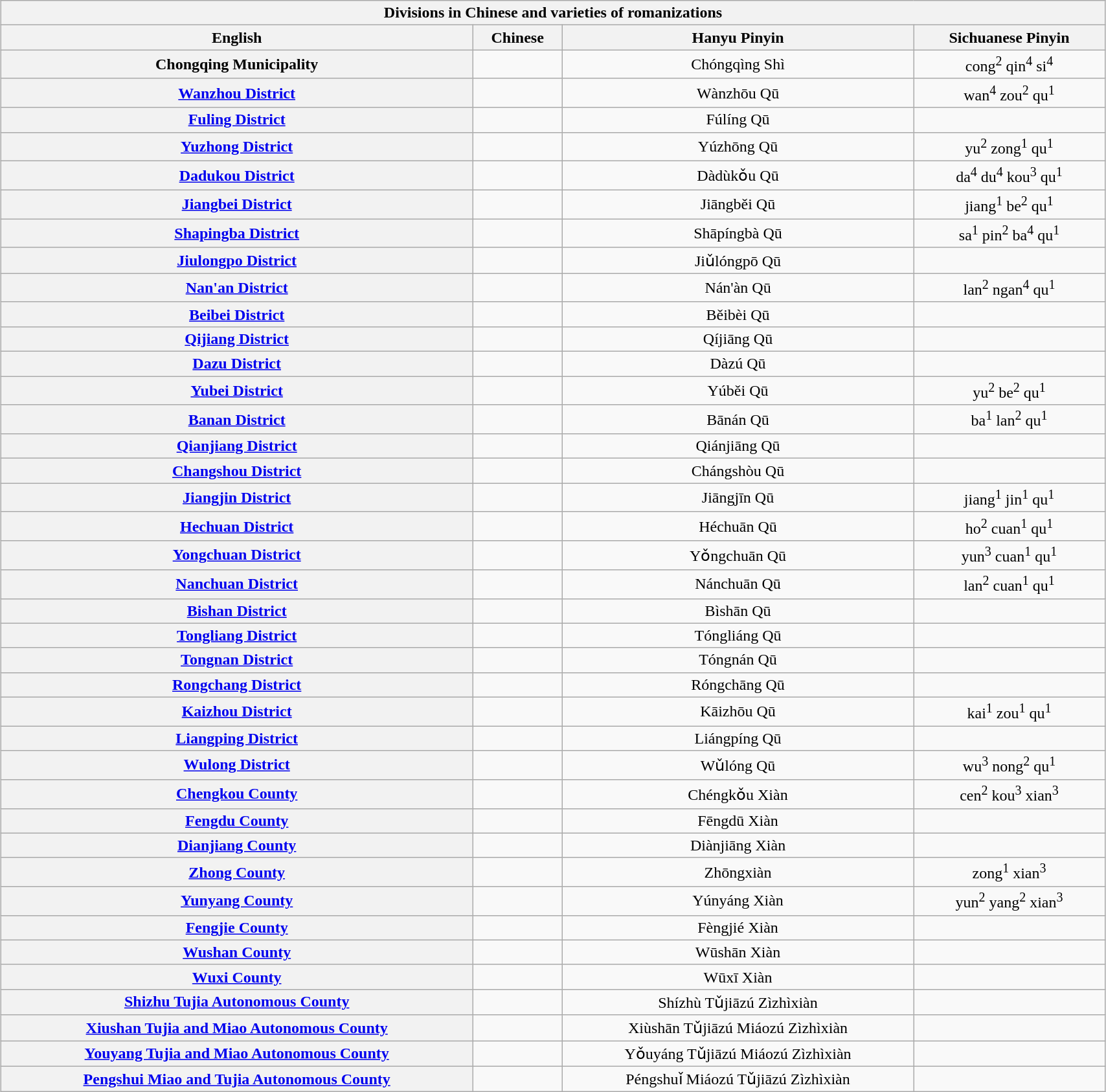<table class="wikitable sortable collapsible collapsed" style="margin:1em auto 1em auto; width:90%; text-align:center">
<tr>
<th colspan="5">Divisions in Chinese and varieties of romanizations</th>
</tr>
<tr>
<th>English</th>
<th>Chinese</th>
<th>Hanyu Pinyin</th>
<th>Sichuanese Pinyin</th>
</tr>
<tr>
<th>Chongqing Municipality</th>
<td></td>
<td>Chóngqìng Shì</td>
<td>cong<sup>2</sup> qin<sup>4</sup> si<sup>4</sup></td>
</tr>
<tr>
<th><a href='#'>Wanzhou District</a></th>
<td></td>
<td>Wànzhōu Qū</td>
<td>wan<sup>4</sup> zou<sup>2</sup> qu<sup>1</sup></td>
</tr>
<tr>
<th><a href='#'>Fuling District</a></th>
<td></td>
<td>Fúlíng Qū</td>
<td></td>
</tr>
<tr>
<th><a href='#'>Yuzhong District</a></th>
<td></td>
<td>Yúzhōng Qū</td>
<td>yu<sup>2</sup> zong<sup>1</sup> qu<sup>1</sup></td>
</tr>
<tr>
<th><a href='#'>Dadukou District</a></th>
<td></td>
<td>Dàdùkǒu Qū</td>
<td>da<sup>4</sup> du<sup>4</sup> kou<sup>3</sup> qu<sup>1</sup></td>
</tr>
<tr>
<th><a href='#'>Jiangbei District</a></th>
<td></td>
<td>Jiāngběi Qū</td>
<td>jiang<sup>1</sup> be<sup>2</sup> qu<sup>1</sup></td>
</tr>
<tr>
<th><a href='#'>Shapingba District</a></th>
<td></td>
<td>Shāpíngbà Qū</td>
<td>sa<sup>1</sup> pin<sup>2</sup> ba<sup>4</sup> qu<sup>1</sup></td>
</tr>
<tr>
<th><a href='#'>Jiulongpo District</a></th>
<td></td>
<td>Jiǔlóngpō Qū</td>
<td></td>
</tr>
<tr>
<th><a href='#'>Nan'an District</a></th>
<td></td>
<td>Nán'àn Qū</td>
<td>lan<sup>2</sup> ngan<sup>4</sup> qu<sup>1</sup></td>
</tr>
<tr>
<th><a href='#'>Beibei District</a></th>
<td></td>
<td>Běibèi Qū</td>
<td></td>
</tr>
<tr>
<th><a href='#'>Qijiang District</a></th>
<td></td>
<td>Qíjiāng Qū</td>
<td></td>
</tr>
<tr>
<th><a href='#'>Dazu District</a></th>
<td></td>
<td>Dàzú Qū</td>
<td></td>
</tr>
<tr>
<th><a href='#'>Yubei District</a></th>
<td></td>
<td>Yúběi Qū</td>
<td>yu<sup>2</sup> be<sup>2</sup> qu<sup>1</sup></td>
</tr>
<tr>
<th><a href='#'>Banan District</a></th>
<td></td>
<td>Bānán Qū</td>
<td>ba<sup>1</sup> lan<sup>2</sup> qu<sup>1</sup></td>
</tr>
<tr>
<th><a href='#'>Qianjiang District</a></th>
<td></td>
<td>Qiánjiāng Qū</td>
<td></td>
</tr>
<tr>
<th><a href='#'>Changshou District</a></th>
<td></td>
<td>Chángshòu Qū</td>
<td></td>
</tr>
<tr>
<th><a href='#'>Jiangjin District</a></th>
<td></td>
<td>Jiāngjīn Qū</td>
<td>jiang<sup>1</sup> jin<sup>1</sup> qu<sup>1</sup></td>
</tr>
<tr>
<th><a href='#'>Hechuan District</a></th>
<td></td>
<td>Héchuān Qū</td>
<td>ho<sup>2</sup> cuan<sup>1</sup> qu<sup>1</sup></td>
</tr>
<tr>
<th><a href='#'>Yongchuan District</a></th>
<td></td>
<td>Yǒngchuān Qū</td>
<td>yun<sup>3</sup> cuan<sup>1</sup> qu<sup>1</sup></td>
</tr>
<tr>
<th><a href='#'>Nanchuan District</a></th>
<td></td>
<td>Nánchuān Qū</td>
<td>lan<sup>2</sup> cuan<sup>1</sup> qu<sup>1</sup></td>
</tr>
<tr>
<th><a href='#'>Bishan District</a></th>
<td></td>
<td>Bìshān Qū</td>
<td></td>
</tr>
<tr>
<th><a href='#'>Tongliang District</a></th>
<td></td>
<td>Tóngliáng Qū</td>
<td></td>
</tr>
<tr>
<th><a href='#'>Tongnan District</a></th>
<td></td>
<td>Tóngnán Qū</td>
<td></td>
</tr>
<tr>
<th><a href='#'>Rongchang District</a></th>
<td></td>
<td>Róngchāng Qū</td>
<td></td>
</tr>
<tr>
<th><a href='#'>Kaizhou District</a></th>
<td></td>
<td>Kāizhōu Qū</td>
<td>kai<sup>1</sup> zou<sup>1</sup> qu<sup>1</sup></td>
</tr>
<tr>
<th><a href='#'>Liangping District</a></th>
<td></td>
<td>Liángpíng Qū</td>
<td></td>
</tr>
<tr>
<th><a href='#'>Wulong District</a></th>
<td></td>
<td>Wǔlóng Qū</td>
<td>wu<sup>3</sup> nong<sup>2</sup> qu<sup>1</sup></td>
</tr>
<tr>
<th><a href='#'>Chengkou County</a></th>
<td></td>
<td>Chéngkǒu Xiàn</td>
<td>cen<sup>2</sup> kou<sup>3</sup> xian<sup>3</sup></td>
</tr>
<tr>
<th><a href='#'>Fengdu County</a></th>
<td></td>
<td>Fēngdū Xiàn</td>
<td></td>
</tr>
<tr>
<th><a href='#'>Dianjiang County</a></th>
<td></td>
<td>Diànjiāng Xiàn</td>
<td></td>
</tr>
<tr>
<th><a href='#'>Zhong County</a></th>
<td></td>
<td>Zhōngxiàn</td>
<td>zong<sup>1</sup> xian<sup>3</sup></td>
</tr>
<tr>
<th><a href='#'>Yunyang County</a></th>
<td></td>
<td>Yúnyáng Xiàn</td>
<td>yun<sup>2</sup> yang<sup>2</sup> xian<sup>3</sup></td>
</tr>
<tr>
<th><a href='#'>Fengjie County</a></th>
<td></td>
<td>Fèngjié Xiàn</td>
<td></td>
</tr>
<tr>
<th><a href='#'>Wushan County</a></th>
<td></td>
<td>Wūshān Xiàn</td>
<td></td>
</tr>
<tr>
<th><a href='#'>Wuxi County</a></th>
<td></td>
<td>Wūxī Xiàn</td>
<td></td>
</tr>
<tr>
<th><a href='#'>Shizhu Tujia Autonomous County</a></th>
<td></td>
<td>Shízhù Tǔjiāzú Zìzhìxiàn</td>
<td></td>
</tr>
<tr>
<th><a href='#'>Xiushan Tujia and Miao Autonomous County</a></th>
<td></td>
<td>Xiùshān Tǔjiāzú Miáozú Zìzhìxiàn</td>
<td></td>
</tr>
<tr>
<th><a href='#'>Youyang Tujia and Miao Autonomous County</a></th>
<td></td>
<td>Yǒuyáng Tǔjiāzú Miáozú Zìzhìxiàn</td>
<td></td>
</tr>
<tr>
<th><a href='#'>Pengshui Miao and Tujia Autonomous County</a></th>
<td></td>
<td>Péngshuǐ Miáozú Tǔjiāzú Zìzhìxiàn</td>
<td></td>
</tr>
</table>
